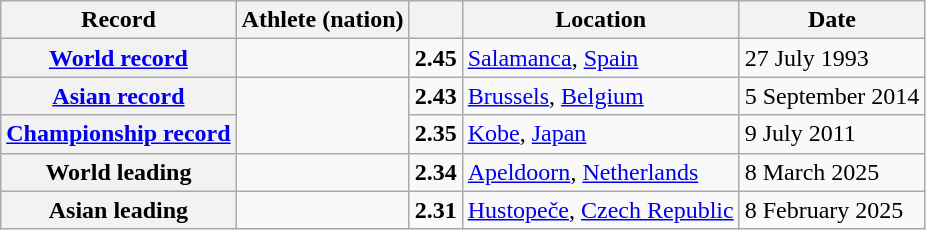<table class="wikitable">
<tr>
<th scope="col">Record</th>
<th scope="col">Athlete (nation)</th>
<th scope="col"></th>
<th scope="col">Location</th>
<th scope="col">Date</th>
</tr>
<tr>
<th scope="row"><a href='#'>World record</a></th>
<td></td>
<td align="center"><strong>2.45</strong></td>
<td><a href='#'>Salamanca</a>, <a href='#'>Spain</a></td>
<td>27 July 1993</td>
</tr>
<tr>
<th scope="row"><a href='#'>Asian record</a></th>
<td rowspan="2"></td>
<td align="center"><strong>2.43</strong></td>
<td><a href='#'>Brussels</a>, <a href='#'>Belgium</a></td>
<td>5 September 2014</td>
</tr>
<tr>
<th><a href='#'>Championship record</a></th>
<td align="center"><strong>2.35</strong></td>
<td><a href='#'>Kobe</a>, <a href='#'>Japan</a></td>
<td>9 July 2011</td>
</tr>
<tr>
<th scope="row">World leading</th>
<td></td>
<td align="center"><strong>2.34</strong></td>
<td><a href='#'>Apeldoorn</a>, <a href='#'>Netherlands</a></td>
<td>8 March 2025</td>
</tr>
<tr>
<th scope="row">Asian leading</th>
<td></td>
<td align="center"><strong>2.31</strong></td>
<td><a href='#'>Hustopeče</a>, <a href='#'>Czech Republic</a></td>
<td>8 February 2025</td>
</tr>
</table>
